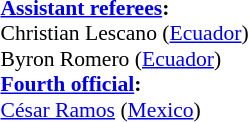<table width=50% style="font-size: 90%">
<tr>
<td><br><strong><a href='#'>Assistant referees</a>:</strong>
<br>Christian Lescano (<a href='#'>Ecuador</a>)
<br>Byron Romero (<a href='#'>Ecuador</a>)
<br><strong><a href='#'>Fourth official</a>:</strong>
<br><a href='#'>César Ramos</a> (<a href='#'>Mexico</a>)</td>
</tr>
</table>
